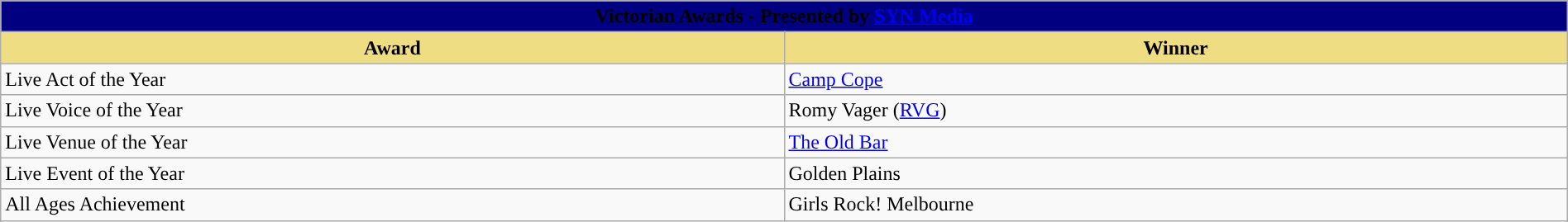<table class="wikitable" width=100%>
<tr>
<th colspan="2" ! style="width:15%;background:navy">Victorian Awards - Presented by <a href='#'>SYN Media</a></th>
</tr>
<tr>
<th style="width:10%;background:#EEDD82;">Award</th>
<th style="width:10%;background:#EEDD82;">Winner</th>
</tr>
<tr>
<td>Live Act of the Year</td>
<td><a href='#'>Camp Cope</a></td>
</tr>
<tr>
<td>Live Voice of the Year</td>
<td>Romy Vager (<a href='#'>RVG</a>)</td>
</tr>
<tr>
<td>Live Venue of the Year</td>
<td><a href='#'>The Old Bar</a></td>
</tr>
<tr>
<td>Live Event of the Year</td>
<td>Golden Plains</td>
</tr>
<tr>
<td>All Ages Achievement</td>
<td>Girls Rock! Melbourne</td>
</tr>
</table>
